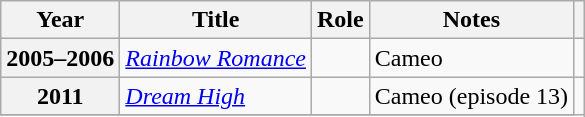<table class="wikitable plainrowheaders sortable">
<tr>
<th>Year</th>
<th>Title</th>
<th>Role</th>
<th scope="col">Notes</th>
<th scope="col" class="unsortable"></th>
</tr>
<tr>
<th scope="row">2005–2006</th>
<td><em><a href='#'>Rainbow Romance</a></em></td>
<td></td>
<td>Cameo</td>
<td></td>
</tr>
<tr>
<th scope="row">2011</th>
<td><em><a href='#'>Dream High</a></em></td>
<td></td>
<td>Cameo (episode 13)</td>
</tr>
<tr>
</tr>
</table>
